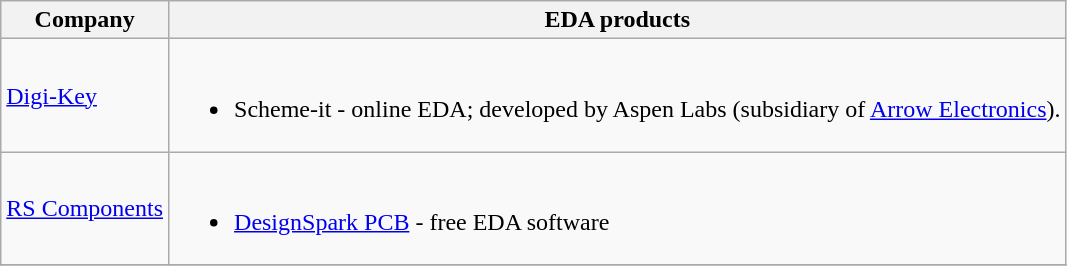<table class="wikitable">
<tr>
<th>Company</th>
<th>EDA products</th>
</tr>
<tr>
<td><a href='#'>Digi-Key</a></td>
<td><br><ul><li>Scheme-it - online EDA; developed by Aspen Labs (subsidiary of <a href='#'>Arrow Electronics</a>).</li></ul></td>
</tr>
<tr>
<td><a href='#'>RS Components</a></td>
<td><br><ul><li><a href='#'>DesignSpark PCB</a> - free EDA software</li></ul></td>
</tr>
<tr>
</tr>
</table>
